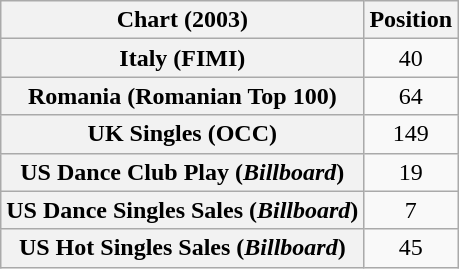<table class="wikitable sortable plainrowheaders" style="text-align:center">
<tr>
<th>Chart (2003)</th>
<th>Position</th>
</tr>
<tr>
<th scope="row">Italy (FIMI)</th>
<td>40</td>
</tr>
<tr>
<th scope="row">Romania (Romanian Top 100)</th>
<td>64</td>
</tr>
<tr>
<th scope="row">UK Singles (OCC)</th>
<td>149</td>
</tr>
<tr>
<th scope="row">US Dance Club Play (<em>Billboard</em>)</th>
<td>19</td>
</tr>
<tr>
<th scope="row">US Dance Singles Sales (<em>Billboard</em>)</th>
<td>7</td>
</tr>
<tr>
<th scope="row">US Hot Singles Sales (<em>Billboard</em>)</th>
<td>45</td>
</tr>
</table>
